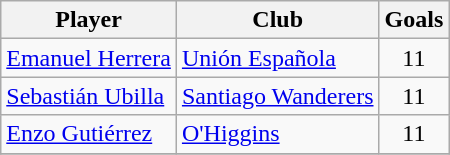<table class="wikitable">
<tr>
<th>Player</th>
<th>Club</th>
<th>Goals</th>
</tr>
<tr>
<td> <a href='#'>Emanuel Herrera</a></td>
<td><a href='#'>Unión Española</a></td>
<td align=center>11</td>
</tr>
<tr>
<td> <a href='#'>Sebastián Ubilla</a></td>
<td><a href='#'>Santiago Wanderers</a></td>
<td align=center>11</td>
</tr>
<tr>
<td> <a href='#'>Enzo Gutiérrez</a></td>
<td><a href='#'>O'Higgins</a></td>
<td align=center>11</td>
</tr>
<tr>
</tr>
</table>
